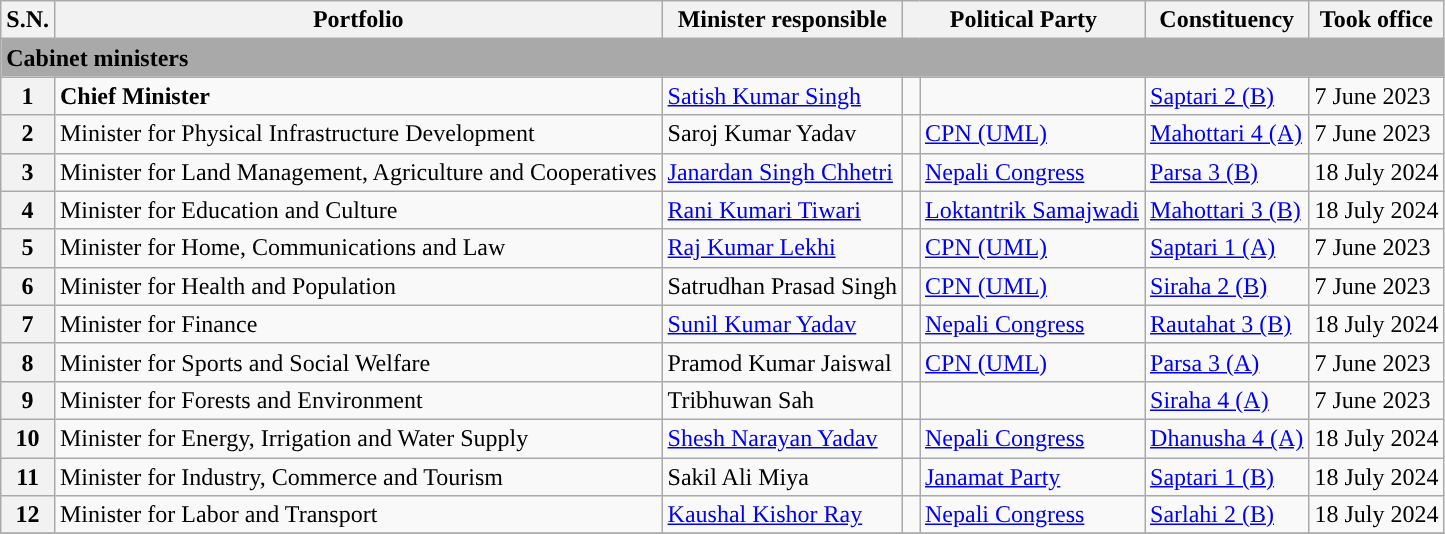<table class="wikitable">
<tr>
<th>S.N.</th>
<th>Portfolio</th>
<th>Minister responsible</th>
<th colspan="2">Political Party</th>
<th>Constituency</th>
<th>Took office</th>
</tr>
<tr>
<td colspan="7" bgcolor="darkgrey"><strong>Cabinet ministers</strong></td>
</tr>
<tr>
<th>1</th>
<td><strong>Chief Minister</strong></td>
<td><a href='#'>Satish Kumar Singh</a></td>
<td></td>
<td></td>
<td><a href='#'>Saptari 2 (B)</a></td>
<td>7 June 2023</td>
</tr>
<tr>
<th>2</th>
<td>Minister for Physical Infrastructure Development</td>
<td>Saroj Kumar Yadav</td>
<td width="4px"></td>
<td><a href='#'>CPN (UML)</a></td>
<td><a href='#'>Mahottari 4 (A)</a></td>
<td>7 June 2023</td>
</tr>
<tr>
<th>3</th>
<td>Minister for Land Management, Agriculture and Cooperatives</td>
<td><a href='#'>Janardan Singh Chhetri</a></td>
<td width="4px"></td>
<td><a href='#'>Nepali Congress</a></td>
<td><a href='#'>Parsa 3 (B)</a></td>
<td>18 July 2024</td>
</tr>
<tr>
<th>4</th>
<td>Minister for Education and Culture</td>
<td><a href='#'>Rani Kumari Tiwari</a></td>
<td width="4px"></td>
<td><a href='#'>Loktantrik Samajwadi</a></td>
<td><a href='#'>Mahottari 3 (B)</a></td>
<td>18 July 2024</td>
</tr>
<tr>
<th>5</th>
<td>Minister for Home, Communications and Law</td>
<td><a href='#'>Raj Kumar Lekhi</a></td>
<td width="4px"></td>
<td><a href='#'>CPN (UML)</a></td>
<td><a href='#'>Saptari 1 (A)</a></td>
<td>7 June 2023</td>
</tr>
<tr>
<th>6</th>
<td>Minister for Health and Population</td>
<td>Satrudhan Prasad Singh</td>
<td width="4px"></td>
<td><a href='#'>CPN (UML)</a></td>
<td><a href='#'>Siraha 2 (B)</a></td>
<td>7 June 2023</td>
</tr>
<tr>
<th>7</th>
<td>Minister for Finance</td>
<td><a href='#'>Sunil Kumar Yadav</a></td>
<td width="4px"></td>
<td><a href='#'>Nepali Congress</a></td>
<td><a href='#'>Rautahat 3 (B)</a></td>
<td>18 July 2024</td>
</tr>
<tr>
<th>8</th>
<td>Minister for Sports and Social Welfare</td>
<td>Pramod Kumar Jaiswal</td>
<td width="4px"></td>
<td><a href='#'>CPN (UML)</a></td>
<td><a href='#'>Parsa 3 (A)</a></td>
<td>7 June 2023</td>
</tr>
<tr>
<th>9</th>
<td>Minister for Forests and Environment</td>
<td>Tribhuwan Sah</td>
<td></td>
<td></td>
<td><a href='#'>Siraha 4 (A)</a></td>
<td>7 June 2023</td>
</tr>
<tr>
<th>10</th>
<td>Minister for Energy, Irrigation and Water Supply</td>
<td><a href='#'>Shesh Narayan Yadav</a></td>
<td width="4px"></td>
<td><a href='#'>Nepali Congress</a></td>
<td><a href='#'>Dhanusha 4 (A)</a></td>
<td>18 July 2024</td>
</tr>
<tr>
<th>11</th>
<td>Minister for Industry, Commerce and Tourism</td>
<td>Sakil Ali Miya</td>
<td width="4px"></td>
<td><a href='#'>Janamat Party</a></td>
<td><a href='#'>Saptari 1 (B)</a></td>
<td>18 July 2024</td>
</tr>
<tr>
<th>12</th>
<td>Minister for Labor and Transport</td>
<td><a href='#'>Kaushal Kishor Ray</a></td>
<td width="4px"></td>
<td><a href='#'>Nepali Congress</a></td>
<td><a href='#'>Sarlahi 2 (B)</a></td>
<td>18 July 2024</td>
</tr>
<tr>
</tr>
</table>
